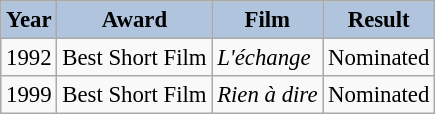<table class="wikitable" style="font-size:95%;">
<tr>
<th style="background:#B0C4DE;">Year</th>
<th style="background:#B0C4DE;">Award</th>
<th style="background:#B0C4DE;">Film</th>
<th style="background:#B0C4DE;">Result</th>
</tr>
<tr>
<td>1992</td>
<td>Best Short Film</td>
<td><em>L'échange</em></td>
<td>Nominated</td>
</tr>
<tr>
<td>1999</td>
<td>Best Short Film</td>
<td><em>Rien à dire</em></td>
<td>Nominated</td>
</tr>
</table>
